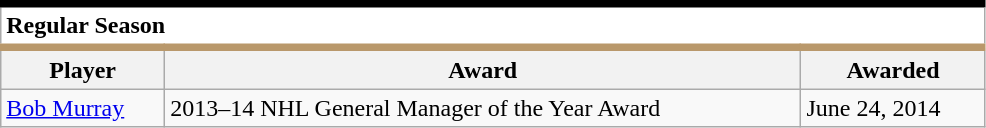<table class="wikitable" style="width:52%;">
<tr>
<td colspan="10" style="background:#FFFFFF; border-top:#000000 5px solid; border-bottom:#b9986b 5px solid;"><strong>Regular Season</strong></td>
</tr>
<tr>
<th>Player</th>
<th>Award</th>
<th>Awarded</th>
</tr>
<tr>
<td><a href='#'>Bob Murray</a></td>
<td>2013–14 NHL General Manager of the Year Award</td>
<td>June 24, 2014</td>
</tr>
</table>
